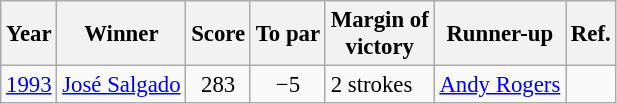<table class="wikitable" style="font-size:95%;">
<tr>
<th>Year</th>
<th>Winner</th>
<th>Score</th>
<th>To par</th>
<th>Margin of<br>victory</th>
<th>Runner-up</th>
<th>Ref.</th>
</tr>
<tr>
<td><a href='#'>1993</a></td>
<td> <a href='#'>José Salgado</a></td>
<td align=center>283</td>
<td align=center>−5</td>
<td>2 strokes</td>
<td> <a href='#'>Andy Rogers</a></td>
<td></td>
</tr>
</table>
